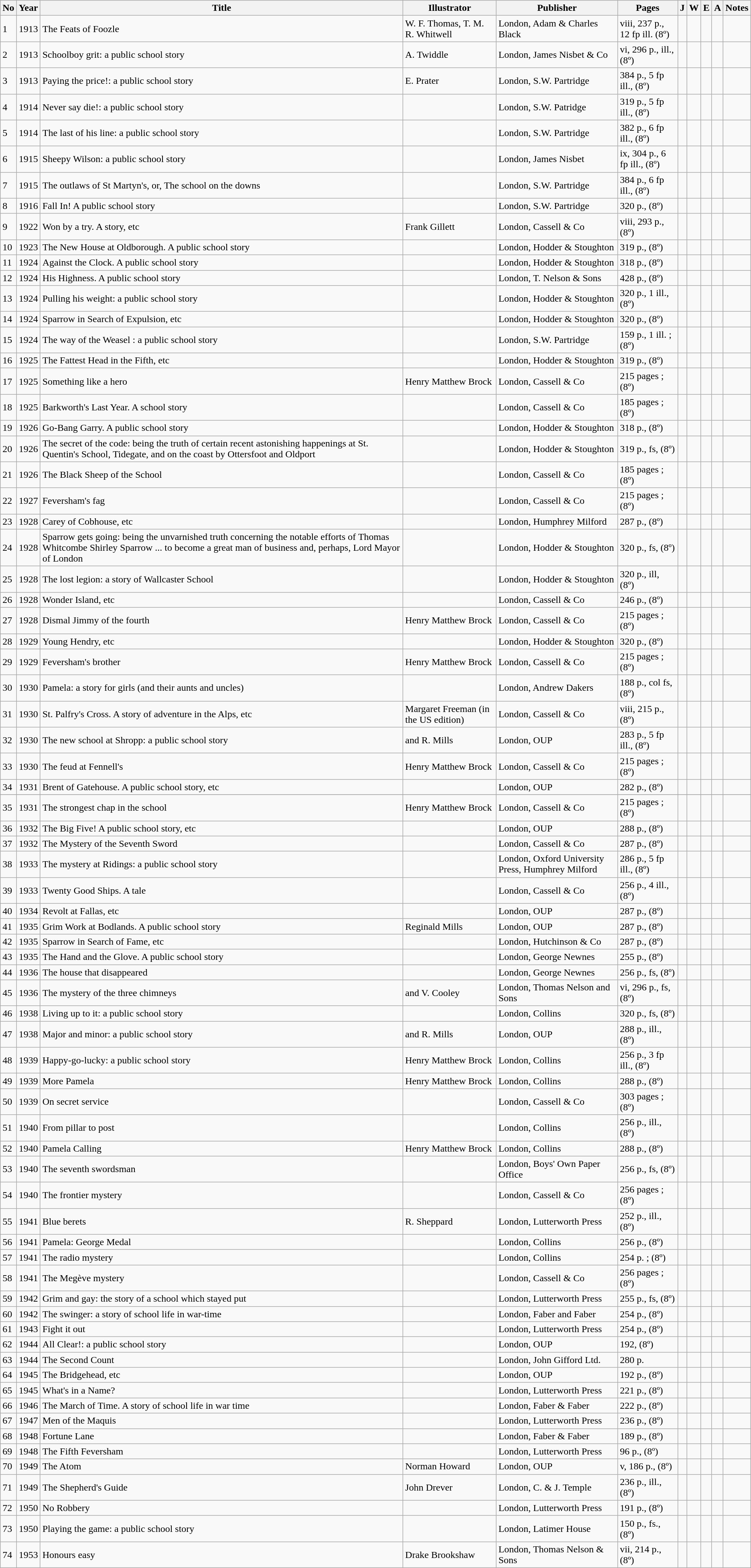<table class="wikitable sortable">
<tr>
<th>No</th>
<th>Year</th>
<th>Title</th>
<th>Illustrator</th>
<th>Publisher</th>
<th>Pages</th>
<th>J</th>
<th>W</th>
<th>E</th>
<th>A</th>
<th>Notes</th>
</tr>
<tr>
<td>1</td>
<td>1913</td>
<td>The Feats of Foozle</td>
<td>W. F. Thomas, T. M. R. Whitwell</td>
<td>London, Adam & Charles Black</td>
<td>viii, 237 p., 12 fp ill. (8º)</td>
<td></td>
<td></td>
<td></td>
<td></td>
<td></td>
</tr>
<tr>
<td>2</td>
<td>1913</td>
<td>Schoolboy grit: a public school story</td>
<td>A. Twiddle</td>
<td>London, James Nisbet & Co</td>
<td>vi, 296 p., ill., (8º)</td>
<td></td>
<td></td>
<td></td>
<td></td>
<td></td>
</tr>
<tr>
<td>3</td>
<td>1913</td>
<td>Paying the price!: a public school story</td>
<td>E. Prater</td>
<td>London, S.W. Partridge</td>
<td>384 p., 5 fp ill., (8º)</td>
<td></td>
<td></td>
<td></td>
<td></td>
<td></td>
</tr>
<tr>
<td>4</td>
<td>1914</td>
<td>Never say die!: a public school story</td>
<td></td>
<td>London, S.W. Patridge</td>
<td>319 p., 5 fp ill., (8º)</td>
<td></td>
<td></td>
<td></td>
<td></td>
<td></td>
</tr>
<tr>
<td>5</td>
<td>1914</td>
<td>The last of his line: a public school story</td>
<td></td>
<td>London, S.W. Partridge</td>
<td>382 p., 6 fp ill., (8º)</td>
<td></td>
<td></td>
<td></td>
<td></td>
<td></td>
</tr>
<tr>
<td>6</td>
<td>1915</td>
<td>Sheepy Wilson: a public school story</td>
<td></td>
<td>London, James Nisbet</td>
<td>ix, 304 p., 6 fp ill., (8º)</td>
<td></td>
<td></td>
<td></td>
<td></td>
<td></td>
</tr>
<tr>
<td>7</td>
<td>1915</td>
<td>The outlaws of St Martyn's, or, The school on the downs</td>
<td></td>
<td>London, S.W. Partridge</td>
<td>384 p., 6 fp ill., (8º)</td>
<td></td>
<td></td>
<td></td>
<td></td>
<td></td>
</tr>
<tr>
<td>8</td>
<td>1916</td>
<td>Fall In! A public school story</td>
<td></td>
<td>London, S.W. Partridge</td>
<td>320 p., (8º)</td>
<td></td>
<td></td>
<td></td>
<td></td>
<td></td>
</tr>
<tr>
<td>9</td>
<td>1922</td>
<td>Won by a try. A story, etc</td>
<td>Frank Gillett</td>
<td>London, Cassell & Co</td>
<td>viii, 293 p., (8º)</td>
<td></td>
<td></td>
<td></td>
<td></td>
<td></td>
</tr>
<tr>
<td>10</td>
<td>1923</td>
<td>The New House at Oldborough. A public school story</td>
<td></td>
<td>London, Hodder & Stoughton</td>
<td>319 p., (8º)</td>
<td></td>
<td></td>
<td></td>
<td></td>
<td></td>
</tr>
<tr>
<td>11</td>
<td>1924</td>
<td>Against the Clock. A public school story</td>
<td></td>
<td>London, Hodder & Stoughton</td>
<td>318 p., (8º)</td>
<td></td>
<td></td>
<td></td>
<td></td>
<td></td>
</tr>
<tr>
<td>12</td>
<td>1924</td>
<td>His Highness. A public school story</td>
<td></td>
<td>London, T. Nelson & Sons</td>
<td>428 p., (8º)</td>
<td></td>
<td></td>
<td></td>
<td></td>
<td></td>
</tr>
<tr>
<td>13</td>
<td>1924</td>
<td>Pulling his weight: a public school story</td>
<td></td>
<td>London, Hodder & Stoughton</td>
<td>320 p., 1 ill., (8º)</td>
<td></td>
<td></td>
<td></td>
<td></td>
<td></td>
</tr>
<tr>
<td>14</td>
<td>1924</td>
<td>Sparrow in Search of Expulsion, etc</td>
<td></td>
<td>London, Hodder & Stoughton</td>
<td>320 p., (8º)</td>
<td></td>
<td></td>
<td></td>
<td></td>
<td></td>
</tr>
<tr>
<td>15</td>
<td>1924</td>
<td>The way of the Weasel : a public school story</td>
<td></td>
<td>London, S.W. Partridge</td>
<td>159 p., 1 ill. ; (8º)</td>
<td></td>
<td></td>
<td></td>
<td></td>
<td></td>
</tr>
<tr>
<td>16</td>
<td>1925</td>
<td>The Fattest Head in the Fifth, etc</td>
<td></td>
<td>London, Hodder & Stoughton</td>
<td>319 p., (8º)</td>
<td></td>
<td></td>
<td></td>
<td></td>
<td></td>
</tr>
<tr>
<td>17</td>
<td>1925</td>
<td>Something like a hero</td>
<td>Henry Matthew Brock</td>
<td>London, Cassell & Co</td>
<td>215 pages ; (8º)</td>
<td></td>
<td></td>
<td></td>
<td></td>
<td></td>
</tr>
<tr>
<td>18</td>
<td>1925</td>
<td>Barkworth's Last Year. A school story</td>
<td></td>
<td>London, Cassell & Co</td>
<td>185 pages ; (8º)</td>
<td></td>
<td></td>
<td></td>
<td></td>
<td></td>
</tr>
<tr>
<td>19</td>
<td>1926</td>
<td>Go-Bang Garry. A public school story</td>
<td></td>
<td>London, Hodder & Stoughton</td>
<td>318 p., (8º)</td>
<td></td>
<td></td>
<td></td>
<td></td>
<td></td>
</tr>
<tr>
<td>20</td>
<td>1926</td>
<td>The secret of the code: being the truth of certain recent astonishing happenings at St. Quentin's School, Tidegate, and on the coast by Ottersfoot and Oldport</td>
<td></td>
<td>London, Hodder & Stoughton</td>
<td>319 p., fs, (8º)</td>
<td></td>
<td></td>
<td></td>
<td></td>
<td></td>
</tr>
<tr>
<td>21</td>
<td>1926</td>
<td>The Black Sheep of the School</td>
<td></td>
<td>London, Cassell & Co</td>
<td>185 pages ; (8º)</td>
<td></td>
<td></td>
<td></td>
<td></td>
<td></td>
</tr>
<tr>
<td>22</td>
<td>1927</td>
<td>Feversham's fag</td>
<td></td>
<td>London, Cassell & Co</td>
<td>215 pages ; (8º)</td>
<td></td>
<td></td>
<td></td>
<td></td>
<td></td>
</tr>
<tr>
<td>23</td>
<td>1928</td>
<td>Carey of Cobhouse, etc</td>
<td></td>
<td>London, Humphrey Milford</td>
<td>287 p., (8º)</td>
<td></td>
<td></td>
<td></td>
<td></td>
<td></td>
</tr>
<tr>
<td>24</td>
<td>1928</td>
<td>Sparrow gets going: being the unvarnished truth concerning the notable efforts of Thomas Whitcombe Shirley Sparrow ... to become a great man of business and, perhaps, Lord Mayor of London</td>
<td></td>
<td>London, Hodder & Stoughton</td>
<td>320 p., fs, (8º)</td>
<td></td>
<td></td>
<td></td>
<td></td>
<td></td>
</tr>
<tr>
<td>25</td>
<td>1928</td>
<td>The lost legion: a story of Wallcaster School</td>
<td></td>
<td>London, Hodder & Stoughton</td>
<td>320 p., ill, (8º)</td>
<td></td>
<td></td>
<td></td>
<td></td>
<td></td>
</tr>
<tr>
<td>26</td>
<td>1928</td>
<td>Wonder Island, etc</td>
<td></td>
<td>London, Cassell & Co</td>
<td>246 p., (8º)</td>
<td></td>
<td></td>
<td></td>
<td></td>
<td></td>
</tr>
<tr>
<td>27</td>
<td>1928</td>
<td>Dismal Jimmy of the fourth</td>
<td>Henry Matthew Brock</td>
<td>London, Cassell & Co</td>
<td>215 pages ; (8º)</td>
<td></td>
<td></td>
<td></td>
<td></td>
<td></td>
</tr>
<tr>
<td>28</td>
<td>1929</td>
<td>Young Hendry, etc</td>
<td></td>
<td>London, Hodder & Stoughton</td>
<td>320 p., (8º)</td>
<td></td>
<td></td>
<td></td>
<td></td>
<td></td>
</tr>
<tr>
<td>29</td>
<td>1929</td>
<td>Feversham's brother</td>
<td>Henry Matthew Brock</td>
<td>London, Cassell & Co</td>
<td>215 pages ; (8º)</td>
<td></td>
<td></td>
<td></td>
<td></td>
<td></td>
</tr>
<tr>
<td>30</td>
<td>1930</td>
<td>Pamela: a story for girls (and their aunts and uncles)</td>
<td></td>
<td>London, Andrew Dakers</td>
<td>188 p., col fs, (8º)</td>
<td></td>
<td></td>
<td></td>
<td></td>
<td></td>
</tr>
<tr>
<td>31</td>
<td>1930</td>
<td>St. Palfry's Cross. A story of adventure in the Alps, etc</td>
<td>Margaret Freeman (in the US edition)</td>
<td>London, Cassell & Co</td>
<td>viii, 215 p., (8º)</td>
<td></td>
<td></td>
<td></td>
<td></td>
<td></td>
</tr>
<tr>
<td>32</td>
<td>1930</td>
<td>The new school at Shropp: a public school story</td>
<td>and R. Mills</td>
<td>London, OUP</td>
<td>283 p., 5 fp ill., (8º)</td>
<td></td>
<td></td>
<td></td>
<td></td>
<td></td>
</tr>
<tr>
<td>33</td>
<td>1930</td>
<td>The feud at Fennell's</td>
<td>Henry Matthew Brock</td>
<td>London, Cassell & Co</td>
<td>215 pages ; (8º)</td>
<td></td>
<td></td>
<td></td>
<td></td>
<td></td>
</tr>
<tr>
<td>34</td>
<td>1931</td>
<td>Brent of Gatehouse. A public school story, etc</td>
<td></td>
<td>London, OUP</td>
<td>282 p., (8º)</td>
<td></td>
<td></td>
<td></td>
<td></td>
<td></td>
</tr>
<tr>
</tr>
<tr>
<td>35</td>
<td>1931</td>
<td>The strongest chap in the school</td>
<td>Henry Matthew Brock</td>
<td>London, Cassell & Co</td>
<td>215 pages ; (8º)</td>
<td></td>
<td></td>
<td></td>
<td></td>
<td></td>
</tr>
<tr>
<td>36</td>
<td>1932</td>
<td>The Big Five! A public school story, etc</td>
<td></td>
<td>London, OUP</td>
<td>288 p., (8º)</td>
<td></td>
<td></td>
<td></td>
<td></td>
<td></td>
</tr>
<tr>
<td>37</td>
<td>1932</td>
<td>The Mystery of the Seventh Sword</td>
<td></td>
<td>London, Cassell & Co</td>
<td>287 p., (8º)</td>
<td></td>
<td></td>
<td></td>
<td></td>
<td></td>
</tr>
<tr>
<td>38</td>
<td>1933</td>
<td>The mystery at Ridings: a public school story</td>
<td></td>
<td>London, Oxford University Press, Humphrey Milford</td>
<td>286 p., 5 fp ill., (8º)</td>
<td></td>
<td></td>
<td></td>
<td></td>
<td></td>
</tr>
<tr>
<td>39</td>
<td>1933</td>
<td>Twenty Good Ships. A tale</td>
<td></td>
<td>London, Cassell & Co</td>
<td>256 p., 4 ill., (8º)</td>
<td></td>
<td></td>
<td></td>
<td></td>
<td></td>
</tr>
<tr>
<td>40</td>
<td>1934</td>
<td>Revolt at Fallas, etc</td>
<td></td>
<td>London, OUP</td>
<td>287 p., (8º)</td>
<td></td>
<td></td>
<td></td>
<td></td>
<td></td>
</tr>
<tr>
<td>41</td>
<td>1935</td>
<td>Grim Work at Bodlands. A public school story</td>
<td>Reginald Mills</td>
<td>London, OUP</td>
<td>287 p., (8º)</td>
<td></td>
<td></td>
<td></td>
<td></td>
<td></td>
</tr>
<tr>
<td>42</td>
<td>1935</td>
<td>Sparrow in Search of Fame, etc</td>
<td></td>
<td>London, Hutchinson & Co</td>
<td>287 p., (8º)</td>
<td></td>
<td></td>
<td></td>
<td></td>
<td></td>
</tr>
<tr>
<td>43</td>
<td>1935</td>
<td>The Hand and the Glove. A public school story</td>
<td></td>
<td>London, George Newnes</td>
<td>255 p., (8º)</td>
<td></td>
<td></td>
<td></td>
<td></td>
<td></td>
</tr>
<tr>
<td>44</td>
<td>1936</td>
<td>The house that disappeared</td>
<td></td>
<td>London, George Newnes</td>
<td>256 p., fs, (8º)</td>
<td></td>
<td></td>
<td></td>
<td></td>
<td></td>
</tr>
<tr>
<td>45</td>
<td>1936</td>
<td>The mystery of the three chimneys</td>
<td>and V. Cooley</td>
<td>London, Thomas Nelson and Sons</td>
<td>vi, 296 p., fs, (8º)</td>
<td></td>
<td></td>
<td></td>
<td></td>
<td></td>
</tr>
<tr>
<td>46</td>
<td>1938</td>
<td>Living up to it: a public school story</td>
<td></td>
<td>London, Collins</td>
<td>320 p., fs, (8º)</td>
<td></td>
<td></td>
<td></td>
<td></td>
<td></td>
</tr>
<tr>
<td>47</td>
<td>1938</td>
<td>Major and minor: a public school story</td>
<td>and R. Mills</td>
<td>London, OUP</td>
<td>288 p., ill., (8º)</td>
<td></td>
<td></td>
<td></td>
<td></td>
<td></td>
</tr>
<tr>
<td>48</td>
<td>1939</td>
<td>Happy-go-lucky: a public school story</td>
<td>Henry Matthew Brock</td>
<td>London, Collins</td>
<td>256 p., 3 fp ill., (8º)</td>
<td></td>
<td></td>
<td></td>
<td></td>
<td></td>
</tr>
<tr>
<td>49</td>
<td>1939</td>
<td>More Pamela</td>
<td>Henry Matthew Brock</td>
<td>London, Collins</td>
<td>288 p., (8º)</td>
<td></td>
<td></td>
<td></td>
<td></td>
<td></td>
</tr>
<tr>
<td>50</td>
<td>1939</td>
<td>On secret service</td>
<td></td>
<td>London, Cassell & Co</td>
<td>303 pages ; (8º)</td>
<td></td>
<td></td>
<td></td>
<td></td>
<td></td>
</tr>
<tr>
<td>51</td>
<td>1940</td>
<td>From pillar to post</td>
<td></td>
<td>London, Collins</td>
<td>256 p., ill., (8º)</td>
<td></td>
<td></td>
<td></td>
<td></td>
<td></td>
</tr>
<tr>
<td>52</td>
<td>1940</td>
<td>Pamela Calling</td>
<td>Henry Matthew Brock</td>
<td>London, Collins</td>
<td>288 p., (8º)</td>
<td></td>
<td></td>
<td></td>
<td></td>
<td></td>
</tr>
<tr>
<td>53</td>
<td>1940</td>
<td>The seventh swordsman</td>
<td></td>
<td>London, Boys' Own Paper Office</td>
<td>256 p., fs, (8º)</td>
<td></td>
<td></td>
<td></td>
<td></td>
<td></td>
</tr>
<tr>
<td>54</td>
<td>1940</td>
<td>The frontier mystery</td>
<td></td>
<td>London, Cassell & Co</td>
<td>256 pages ; (8º)</td>
<td></td>
<td></td>
<td></td>
<td></td>
<td></td>
</tr>
<tr>
<td>55</td>
<td>1941</td>
<td>Blue berets</td>
<td>R. Sheppard</td>
<td>London, Lutterworth Press</td>
<td>252 p., ill., (8º)</td>
<td></td>
<td></td>
<td></td>
<td></td>
<td></td>
</tr>
<tr>
<td>56</td>
<td>1941</td>
<td>Pamela: George Medal</td>
<td></td>
<td>London, Collins</td>
<td>256 p., (8º)</td>
<td></td>
<td></td>
<td></td>
<td></td>
<td></td>
</tr>
<tr>
<td>57</td>
<td>1941</td>
<td>The radio mystery</td>
<td></td>
<td>London, Collins</td>
<td>254 p. ; (8º)</td>
<td></td>
<td></td>
<td></td>
<td></td>
<td></td>
</tr>
<tr>
<td>58</td>
<td>1941</td>
<td>The Megève mystery</td>
<td></td>
<td>London, Cassell & Co</td>
<td>256 pages ; (8º)</td>
<td></td>
<td></td>
<td></td>
<td></td>
<td></td>
</tr>
<tr>
<td>59</td>
<td>1942</td>
<td>Grim and gay: the story of a school which stayed put</td>
<td></td>
<td>London, Lutterworth Press</td>
<td>255 p., fs, (8º)</td>
<td></td>
<td></td>
<td></td>
<td></td>
<td></td>
</tr>
<tr>
<td>60</td>
<td>1942</td>
<td>The swinger: a story of school life in war-time</td>
<td></td>
<td>London, Faber and Faber</td>
<td>254 p., (8º)</td>
<td></td>
<td></td>
<td></td>
<td></td>
<td></td>
</tr>
<tr>
<td>61</td>
<td>1943</td>
<td>Fight it out</td>
<td></td>
<td>London, Lutterworth Press</td>
<td>254 p., (8º)</td>
<td></td>
<td></td>
<td></td>
<td></td>
<td></td>
</tr>
<tr>
<td>62</td>
<td>1944</td>
<td>All Clear!: a public school story</td>
<td></td>
<td>London, OUP</td>
<td>192, (8º)</td>
<td></td>
<td></td>
<td></td>
<td></td>
<td></td>
</tr>
<tr>
<td>63</td>
<td>1944</td>
<td>The Second Count</td>
<td></td>
<td>London, John Gifford Ltd.</td>
<td>280 p.</td>
<td></td>
<td></td>
<td></td>
<td></td>
<td></td>
</tr>
<tr>
<td>64</td>
<td>1945</td>
<td>The Bridgehead, etc</td>
<td></td>
<td>London, OUP</td>
<td>192 p., (8º)</td>
<td></td>
<td></td>
<td></td>
<td></td>
<td></td>
</tr>
<tr>
<td>65</td>
<td>1945</td>
<td>What's in a Name?</td>
<td></td>
<td>London, Lutterworth Press</td>
<td>221 p., (8º)</td>
<td></td>
<td></td>
<td></td>
<td></td>
<td></td>
</tr>
<tr>
<td>66</td>
<td>1946</td>
<td>The March of Time. A story of school life in war time</td>
<td></td>
<td>London, Faber & Faber</td>
<td>222 p., (8º)</td>
<td></td>
<td></td>
<td></td>
<td></td>
<td></td>
</tr>
<tr>
<td>67</td>
<td>1947</td>
<td>Men of the Maquis</td>
<td></td>
<td>London, Lutterworth Press</td>
<td>236 p., (8º)</td>
<td></td>
<td></td>
<td></td>
<td></td>
<td></td>
</tr>
<tr>
<td>68</td>
<td>1948</td>
<td>Fortune Lane</td>
<td></td>
<td>London, Faber & Faber</td>
<td>189 p., (8º)</td>
<td></td>
<td></td>
<td></td>
<td></td>
<td></td>
</tr>
<tr>
<td>69</td>
<td>1948</td>
<td>The Fifth Feversham</td>
<td></td>
<td>London, Lutterworth Press</td>
<td>96 p., (8º)</td>
<td></td>
<td></td>
<td></td>
<td></td>
<td></td>
</tr>
<tr>
<td>70</td>
<td>1949</td>
<td>The Atom</td>
<td>Norman Howard</td>
<td>London, OUP</td>
<td>v, 186 p., (8º)</td>
<td></td>
<td></td>
<td></td>
<td></td>
<td></td>
</tr>
<tr>
<td>71</td>
<td>1949</td>
<td>The Shepherd's Guide</td>
<td>John Drever</td>
<td>London, C. & J. Temple</td>
<td>236 p., ill., (8º)</td>
<td></td>
<td></td>
<td></td>
<td></td>
<td></td>
</tr>
<tr>
<td>72</td>
<td>1950</td>
<td>No Robbery</td>
<td></td>
<td>London, Lutterworth Press</td>
<td>191 p., (8º)</td>
<td></td>
<td></td>
<td></td>
<td></td>
<td></td>
</tr>
<tr>
<td>73</td>
<td>1950</td>
<td>Playing the game: a public school story</td>
<td></td>
<td>London, Latimer House</td>
<td>150 p., fs., (8º)</td>
<td></td>
<td></td>
<td></td>
<td></td>
<td></td>
</tr>
<tr>
<td>74</td>
<td>1953</td>
<td>Honours easy</td>
<td>Drake Brookshaw</td>
<td>London, Thomas Nelson & Sons</td>
<td>vii, 214 p., (8º)</td>
<td></td>
<td></td>
<td></td>
<td></td>
<td></td>
</tr>
</table>
